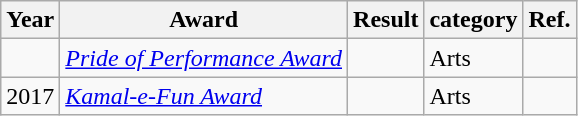<table class="wikitable">
<tr>
<th>Year</th>
<th>Award</th>
<th>Result</th>
<th>category</th>
<th>Ref.</th>
</tr>
<tr>
<td></td>
<td><em><a href='#'>Pride of Performance Award</a></em></td>
<td></td>
<td>Arts</td>
<td></td>
</tr>
<tr>
<td>2017</td>
<td><em><a href='#'>Kamal-e-Fun Award</a></em></td>
<td></td>
<td>Arts</td>
<td></td>
</tr>
</table>
